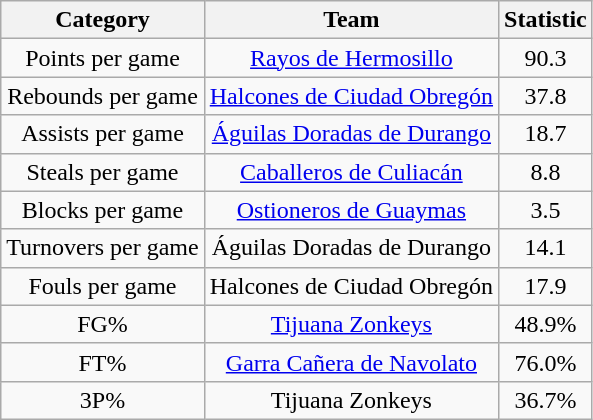<table class="wikitable" style="text-align:center">
<tr>
<th>Category</th>
<th>Team</th>
<th>Statistic</th>
</tr>
<tr>
<td>Points per game</td>
<td><a href='#'>Rayos de Hermosillo</a></td>
<td>90.3</td>
</tr>
<tr>
<td>Rebounds per game</td>
<td><a href='#'>Halcones de Ciudad Obregón</a></td>
<td>37.8</td>
</tr>
<tr>
<td>Assists per game</td>
<td><a href='#'>Águilas Doradas de Durango</a></td>
<td>18.7</td>
</tr>
<tr>
<td>Steals per game</td>
<td><a href='#'>Caballeros de Culiacán</a></td>
<td>8.8</td>
</tr>
<tr>
<td>Blocks per game</td>
<td><a href='#'>Ostioneros de Guaymas</a></td>
<td>3.5</td>
</tr>
<tr>
<td>Turnovers per game</td>
<td>Águilas Doradas de Durango</td>
<td>14.1</td>
</tr>
<tr>
<td>Fouls per game</td>
<td>Halcones de Ciudad Obregón</td>
<td>17.9</td>
</tr>
<tr>
<td>FG%</td>
<td><a href='#'>Tijuana Zonkeys</a></td>
<td>48.9%</td>
</tr>
<tr>
<td>FT%</td>
<td><a href='#'>Garra Cañera de Navolato</a></td>
<td>76.0%</td>
</tr>
<tr>
<td>3P%</td>
<td>Tijuana Zonkeys</td>
<td>36.7%</td>
</tr>
</table>
